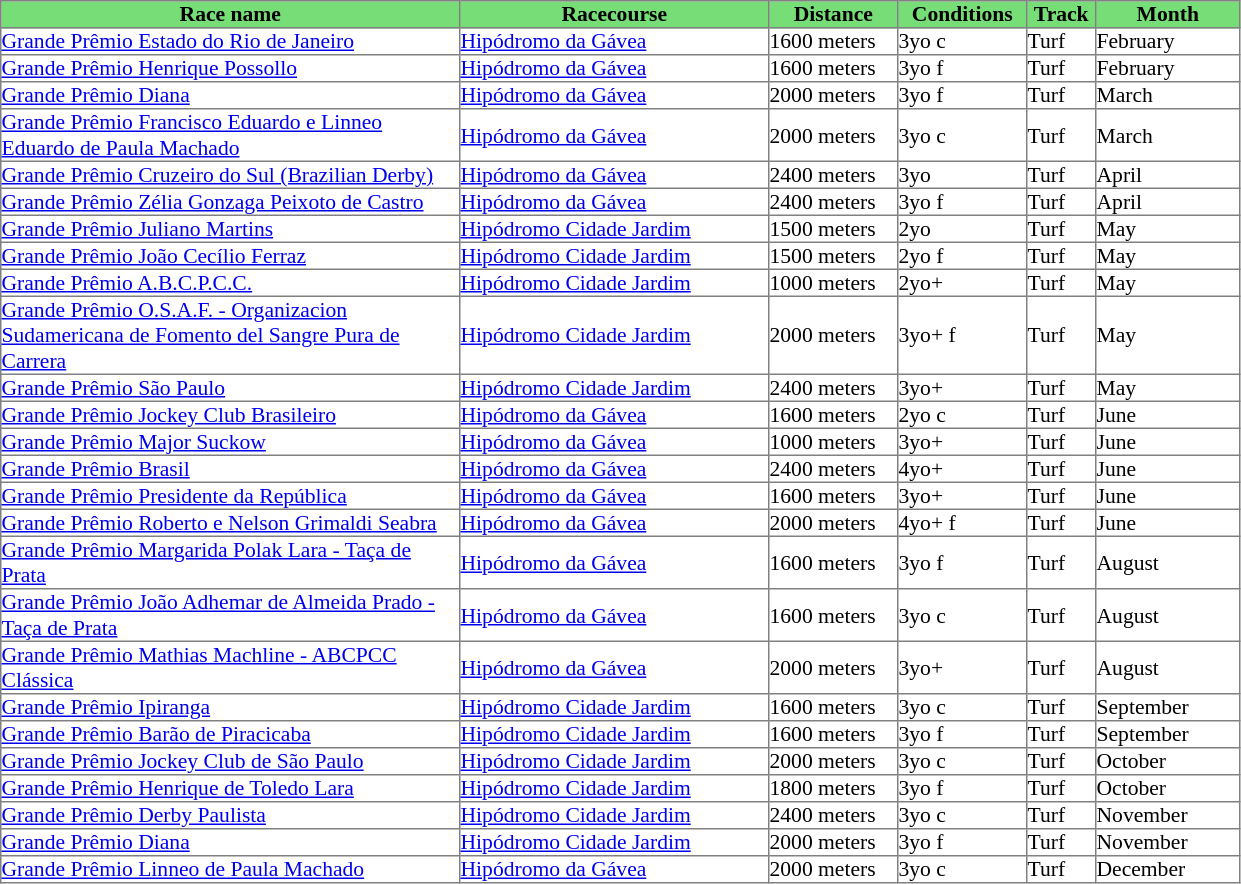<table class = "sortable" | border="1" cellpadding="0" style="border-collapse: collapse; font-size:90%">
<tr bgcolor="#77dd77" align="center">
<th>Race name</th>
<th>Racecourse</th>
<th>Distance</th>
<th>Conditions</th>
<th>Track</th>
<th>Month</th>
</tr>
<tr>
<td width="305"><a href='#'>Grande Prêmio Estado do Rio de Janeiro</a></td>
<td width="205"><a href='#'>Hipódromo da Gávea</a></td>
<td width="85">1600 meters</td>
<td width="85">3yo c</td>
<td width="45">Turf</td>
<td width="95">February</td>
</tr>
<tr>
<td><a href='#'>Grande Prêmio Henrique Possollo</a></td>
<td><a href='#'>Hipódromo da Gávea</a></td>
<td>1600 meters</td>
<td>3yo f</td>
<td>Turf</td>
<td>February</td>
</tr>
<tr>
<td><a href='#'>Grande Prêmio Diana</a></td>
<td><a href='#'>Hipódromo da Gávea</a></td>
<td>2000 meters</td>
<td>3yo f</td>
<td>Turf</td>
<td>March</td>
</tr>
<tr>
<td><a href='#'>Grande Prêmio Francisco Eduardo e Linneo Eduardo de Paula Machado</a></td>
<td><a href='#'>Hipódromo da Gávea</a></td>
<td>2000 meters</td>
<td>3yo c</td>
<td>Turf</td>
<td>March</td>
</tr>
<tr>
<td><a href='#'>Grande Prêmio Cruzeiro do Sul (Brazilian Derby)</a></td>
<td><a href='#'>Hipódromo da Gávea</a></td>
<td>2400 meters</td>
<td>3yo</td>
<td>Turf</td>
<td>April</td>
</tr>
<tr>
<td><a href='#'>Grande Prêmio Zélia Gonzaga Peixoto de Castro</a></td>
<td><a href='#'>Hipódromo da Gávea</a></td>
<td>2400 meters</td>
<td>3yo f</td>
<td>Turf</td>
<td>April</td>
</tr>
<tr>
<td><a href='#'>Grande Prêmio Juliano Martins</a></td>
<td><a href='#'>Hipódromo Cidade Jardim</a></td>
<td>1500 meters</td>
<td>2yo</td>
<td>Turf</td>
<td>May</td>
</tr>
<tr>
<td><a href='#'>Grande Prêmio João Cecílio Ferraz</a></td>
<td><a href='#'>Hipódromo Cidade Jardim</a></td>
<td>1500 meters</td>
<td>2yo f</td>
<td>Turf</td>
<td>May</td>
</tr>
<tr>
<td><a href='#'>Grande Prêmio A.B.C.P.C.C.</a></td>
<td><a href='#'>Hipódromo Cidade Jardim</a></td>
<td>1000 meters</td>
<td>2yo+</td>
<td>Turf</td>
<td>May</td>
</tr>
<tr>
<td><a href='#'>Grande Prêmio O.S.A.F. - Organizacion Sudamericana de Fomento del Sangre Pura de Carrera</a></td>
<td><a href='#'>Hipódromo Cidade Jardim</a></td>
<td>2000 meters</td>
<td>3yo+ f</td>
<td>Turf</td>
<td>May</td>
</tr>
<tr>
<td><a href='#'>Grande Prêmio São Paulo</a></td>
<td><a href='#'>Hipódromo Cidade Jardim</a></td>
<td>2400 meters</td>
<td>3yo+</td>
<td>Turf</td>
<td>May</td>
</tr>
<tr>
<td><a href='#'>Grande Prêmio Jockey Club Brasileiro</a></td>
<td><a href='#'>Hipódromo da Gávea</a></td>
<td>1600 meters</td>
<td>2yo c</td>
<td>Turf</td>
<td>June</td>
</tr>
<tr>
<td><a href='#'>Grande Prêmio Major Suckow</a></td>
<td><a href='#'>Hipódromo da Gávea</a></td>
<td>1000 meters</td>
<td>3yo+</td>
<td>Turf</td>
<td>June</td>
</tr>
<tr>
<td><a href='#'>Grande Prêmio Brasil</a></td>
<td><a href='#'>Hipódromo da Gávea</a></td>
<td>2400 meters</td>
<td>4yo+</td>
<td>Turf</td>
<td>June</td>
</tr>
<tr>
<td><a href='#'>Grande Prêmio Presidente da República</a></td>
<td><a href='#'>Hipódromo da Gávea</a></td>
<td>1600 meters</td>
<td>3yo+</td>
<td>Turf</td>
<td>June</td>
</tr>
<tr>
<td><a href='#'>Grande Prêmio Roberto e Nelson Grimaldi Seabra</a></td>
<td><a href='#'>Hipódromo da Gávea</a></td>
<td>2000 meters</td>
<td>4yo+ f</td>
<td>Turf</td>
<td>June</td>
</tr>
<tr>
<td><a href='#'>Grande Prêmio Margarida Polak Lara - Taça de Prata</a></td>
<td><a href='#'>Hipódromo da Gávea</a></td>
<td>1600 meters</td>
<td>3yo f</td>
<td>Turf</td>
<td>August</td>
</tr>
<tr>
<td><a href='#'>Grande Prêmio João Adhemar de Almeida Prado - Taça de Prata</a></td>
<td><a href='#'>Hipódromo da Gávea</a></td>
<td>1600 meters</td>
<td>3yo c</td>
<td>Turf</td>
<td>August</td>
</tr>
<tr>
<td><a href='#'>Grande Prêmio Mathias Machline - ABCPCC Clássica</a></td>
<td><a href='#'>Hipódromo da Gávea</a></td>
<td>2000 meters</td>
<td>3yo+</td>
<td>Turf</td>
<td>August</td>
</tr>
<tr>
<td><a href='#'>Grande Prêmio Ipiranga</a></td>
<td><a href='#'>Hipódromo Cidade Jardim</a></td>
<td>1600 meters</td>
<td>3yo c</td>
<td>Turf</td>
<td>September</td>
</tr>
<tr>
<td><a href='#'>Grande Prêmio Barão de Piracicaba</a></td>
<td><a href='#'>Hipódromo Cidade Jardim</a></td>
<td>1600 meters</td>
<td>3yo f</td>
<td>Turf</td>
<td>September</td>
</tr>
<tr>
<td><a href='#'>Grande Prêmio Jockey Club de São Paulo</a></td>
<td><a href='#'>Hipódromo Cidade Jardim</a></td>
<td>2000 meters</td>
<td>3yo c</td>
<td>Turf</td>
<td>October</td>
</tr>
<tr>
<td><a href='#'>Grande Prêmio Henrique de Toledo Lara</a></td>
<td><a href='#'>Hipódromo Cidade Jardim</a></td>
<td>1800 meters</td>
<td>3yo f</td>
<td>Turf</td>
<td>October</td>
</tr>
<tr>
<td><a href='#'>Grande Prêmio Derby Paulista</a></td>
<td><a href='#'>Hipódromo Cidade Jardim</a></td>
<td>2400 meters</td>
<td>3yo c</td>
<td>Turf</td>
<td>November</td>
</tr>
<tr>
<td><a href='#'>Grande Prêmio Diana</a></td>
<td><a href='#'>Hipódromo Cidade Jardim</a></td>
<td>2000 meters</td>
<td>3yo f</td>
<td>Turf</td>
<td>November</td>
</tr>
<tr>
<td><a href='#'>Grande Prêmio Linneo de Paula Machado</a></td>
<td><a href='#'>Hipódromo da Gávea</a></td>
<td>2000 meters</td>
<td>3yo c</td>
<td>Turf</td>
<td>December</td>
</tr>
</table>
